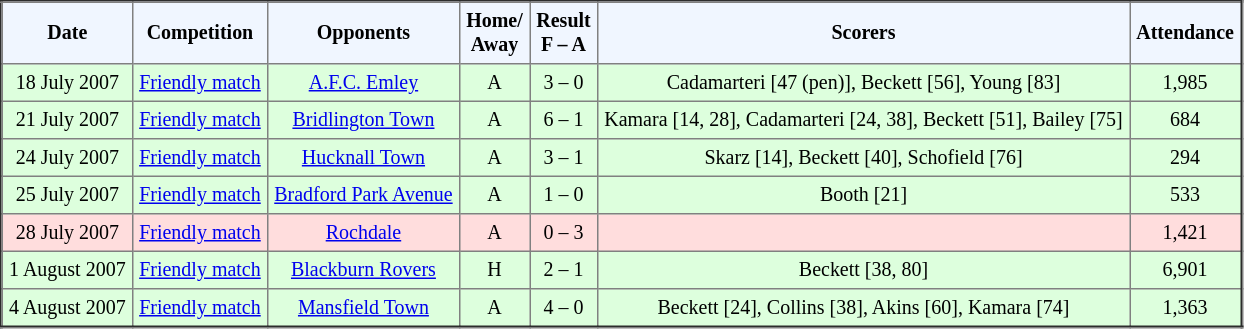<table border="2" cellpadding="4" style="border-collapse:collapse; text-align:center; font-size:smaller;">
<tr style="background:#f0f6ff;">
<th><strong>Date</strong></th>
<th><strong>Competition</strong></th>
<th><strong>Opponents</strong></th>
<th><strong>Home/<br>Away</strong></th>
<th><strong>Result<br>F – A</strong></th>
<th><strong>Scorers</strong></th>
<th><strong>Attendance</strong></th>
</tr>
<tr bgcolor="#ddffdd">
<td>18 July 2007</td>
<td><a href='#'>Friendly match</a></td>
<td><a href='#'>A.F.C. Emley</a></td>
<td>A</td>
<td>3 – 0</td>
<td>Cadamarteri [47 (pen)], Beckett [56], Young [83]</td>
<td>1,985</td>
</tr>
<tr bgcolor="#ddffdd">
<td>21 July 2007</td>
<td><a href='#'>Friendly match</a></td>
<td><a href='#'>Bridlington Town</a></td>
<td>A</td>
<td>6 – 1</td>
<td>Kamara [14, 28], Cadamarteri [24, 38], Beckett [51], Bailey [75]</td>
<td>684</td>
</tr>
<tr bgcolor="#ddffdd">
<td>24 July 2007</td>
<td><a href='#'>Friendly match</a></td>
<td><a href='#'>Hucknall Town</a></td>
<td>A</td>
<td>3 – 1</td>
<td>Skarz [14], Beckett [40], Schofield [76]</td>
<td>294</td>
</tr>
<tr bgcolor="#ddffdd">
<td>25 July 2007</td>
<td><a href='#'>Friendly match</a></td>
<td><a href='#'>Bradford Park Avenue</a></td>
<td>A</td>
<td>1 – 0</td>
<td>Booth [21]</td>
<td>533</td>
</tr>
<tr bgcolor="#ffdddd">
<td>28 July 2007</td>
<td><a href='#'>Friendly match</a></td>
<td><a href='#'>Rochdale</a></td>
<td>A</td>
<td>0 – 3</td>
<td></td>
<td>1,421</td>
</tr>
<tr bgcolor="#ddffdd">
<td>1 August 2007</td>
<td><a href='#'>Friendly match</a></td>
<td><a href='#'>Blackburn Rovers</a></td>
<td>H</td>
<td>2 – 1</td>
<td>Beckett [38, 80]</td>
<td>6,901</td>
</tr>
<tr bgcolor="#ddffdd">
<td>4 August 2007</td>
<td><a href='#'>Friendly match</a></td>
<td><a href='#'>Mansfield Town</a></td>
<td>A</td>
<td>4 – 0</td>
<td>Beckett [24], Collins [38], Akins [60], Kamara [74]</td>
<td>1,363</td>
</tr>
</table>
